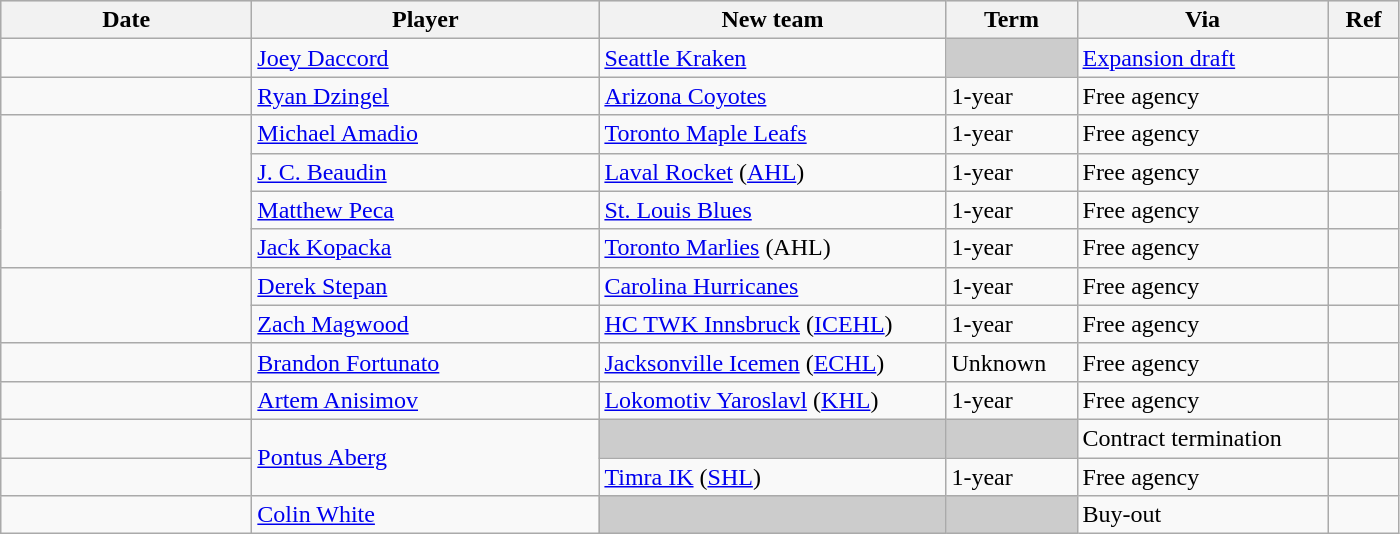<table class="wikitable">
<tr style="background:#ddd; text-align:center;">
<th style="width: 10em;">Date</th>
<th style="width: 14em;">Player</th>
<th style="width: 14em;">New team</th>
<th style="width: 5em;">Term</th>
<th style="width: 10em;">Via</th>
<th style="width: 2.5em;">Ref</th>
</tr>
<tr>
<td></td>
<td><a href='#'>Joey Daccord</a></td>
<td><a href='#'>Seattle Kraken</a></td>
<td style="background:#ccc;"></td>
<td><a href='#'>Expansion draft</a></td>
<td></td>
</tr>
<tr>
<td></td>
<td><a href='#'>Ryan Dzingel</a></td>
<td><a href='#'>Arizona Coyotes</a></td>
<td>1-year</td>
<td>Free agency</td>
<td></td>
</tr>
<tr>
<td rowspan=4></td>
<td><a href='#'>Michael Amadio</a></td>
<td><a href='#'>Toronto Maple Leafs</a></td>
<td>1-year</td>
<td>Free agency</td>
<td></td>
</tr>
<tr>
<td><a href='#'>J. C. Beaudin</a></td>
<td><a href='#'>Laval Rocket</a> (<a href='#'>AHL</a>)</td>
<td>1-year</td>
<td>Free agency</td>
<td></td>
</tr>
<tr>
<td><a href='#'>Matthew Peca</a></td>
<td><a href='#'>St. Louis Blues</a></td>
<td>1-year</td>
<td>Free agency</td>
<td></td>
</tr>
<tr>
<td><a href='#'>Jack Kopacka</a></td>
<td><a href='#'>Toronto Marlies</a> (AHL)</td>
<td>1-year</td>
<td>Free agency</td>
<td></td>
</tr>
<tr>
<td rowspan=2></td>
<td><a href='#'>Derek Stepan</a></td>
<td><a href='#'>Carolina Hurricanes</a></td>
<td>1-year</td>
<td>Free agency</td>
<td></td>
</tr>
<tr>
<td><a href='#'>Zach Magwood</a></td>
<td><a href='#'>HC TWK Innsbruck</a> (<a href='#'>ICEHL</a>)</td>
<td>1-year</td>
<td>Free agency</td>
<td></td>
</tr>
<tr>
<td></td>
<td><a href='#'>Brandon Fortunato</a></td>
<td><a href='#'>Jacksonville Icemen</a> (<a href='#'>ECHL</a>)</td>
<td>Unknown</td>
<td>Free agency</td>
<td></td>
</tr>
<tr>
<td></td>
<td><a href='#'>Artem Anisimov</a></td>
<td><a href='#'>Lokomotiv Yaroslavl</a> (<a href='#'>KHL</a>)</td>
<td>1-year</td>
<td>Free agency</td>
<td></td>
</tr>
<tr>
<td></td>
<td rowspan=2><a href='#'>Pontus Aberg</a></td>
<td style="background:#ccc;"></td>
<td style="background:#ccc;"></td>
<td>Contract termination</td>
<td></td>
</tr>
<tr>
<td></td>
<td><a href='#'>Timra IK</a> (<a href='#'>SHL</a>)</td>
<td>1-year</td>
<td>Free agency</td>
<td></td>
</tr>
<tr>
<td></td>
<td><a href='#'>Colin White</a></td>
<td style="background:#ccc;"></td>
<td style="background:#ccc;"></td>
<td>Buy-out</td>
<td></td>
</tr>
</table>
